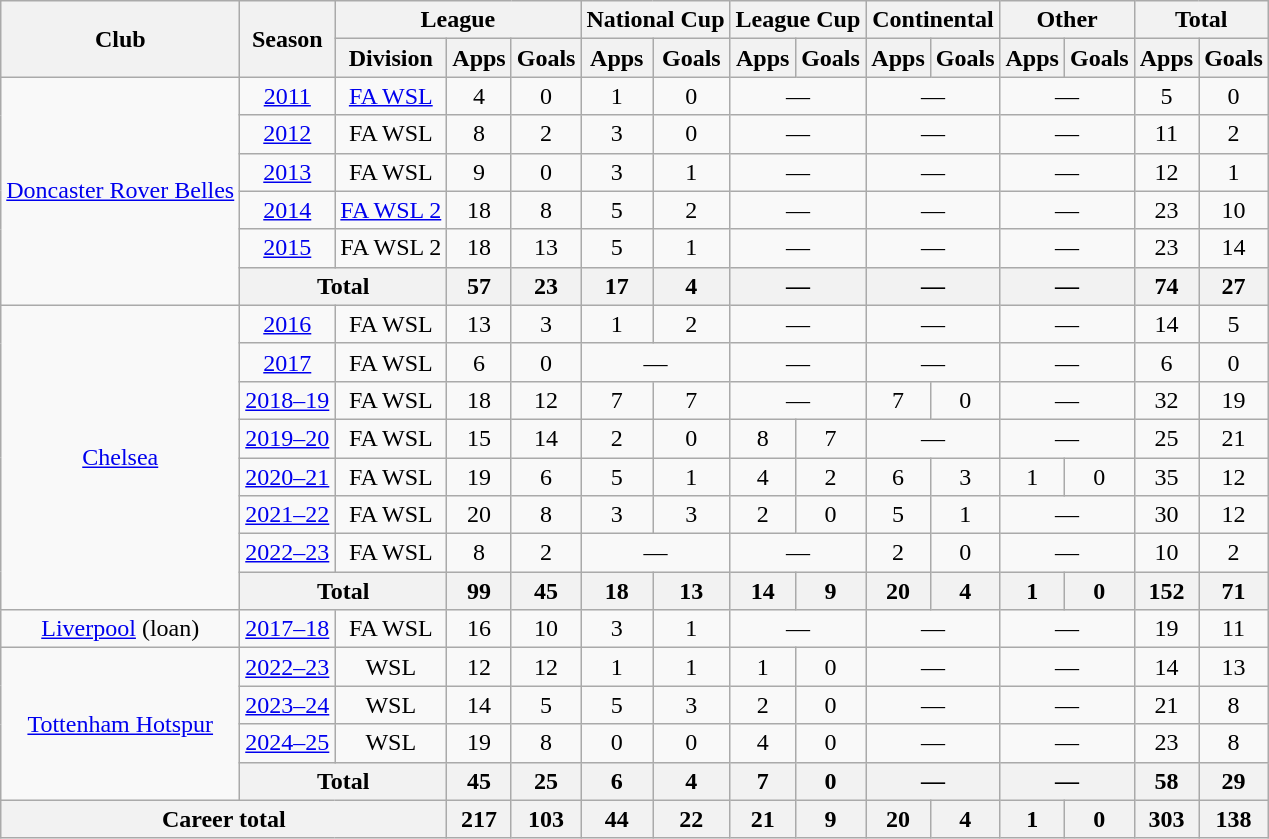<table class="wikitable" style="text-align: center">
<tr>
<th rowspan="2">Club</th>
<th rowspan="2">Season</th>
<th colspan="3">League</th>
<th colspan="2">National Cup</th>
<th colspan="2">League Cup</th>
<th colspan="2">Continental</th>
<th colspan="2">Other</th>
<th colspan="2">Total</th>
</tr>
<tr>
<th>Division</th>
<th>Apps</th>
<th>Goals</th>
<th>Apps</th>
<th>Goals</th>
<th>Apps</th>
<th>Goals</th>
<th>Apps</th>
<th>Goals</th>
<th>Apps</th>
<th>Goals</th>
<th>Apps</th>
<th>Goals</th>
</tr>
<tr>
<td rowspan="6"><a href='#'>Doncaster Rover Belles</a></td>
<td><a href='#'>2011</a></td>
<td><a href='#'>FA WSL</a></td>
<td>4</td>
<td>0</td>
<td>1</td>
<td>0</td>
<td colspan="2">—</td>
<td colspan="2">—</td>
<td colspan="2">—</td>
<td>5</td>
<td>0</td>
</tr>
<tr>
<td><a href='#'>2012</a></td>
<td>FA WSL</td>
<td>8</td>
<td>2</td>
<td>3</td>
<td>0</td>
<td colspan="2">—</td>
<td colspan="2">—</td>
<td colspan="2">—</td>
<td>11</td>
<td>2</td>
</tr>
<tr>
<td><a href='#'>2013</a></td>
<td>FA WSL</td>
<td>9</td>
<td>0</td>
<td>3</td>
<td>1</td>
<td colspan="2">—</td>
<td colspan="2">—</td>
<td colspan="2">—</td>
<td>12</td>
<td>1</td>
</tr>
<tr>
<td><a href='#'>2014</a></td>
<td><a href='#'>FA WSL 2</a></td>
<td>18</td>
<td>8</td>
<td>5</td>
<td>2</td>
<td colspan="2">—</td>
<td colspan="2">—</td>
<td colspan="2">—</td>
<td>23</td>
<td>10</td>
</tr>
<tr>
<td><a href='#'>2015</a></td>
<td>FA WSL 2</td>
<td>18</td>
<td>13</td>
<td>5</td>
<td>1</td>
<td colspan="2">—</td>
<td colspan="2">—</td>
<td colspan="2">—</td>
<td>23</td>
<td>14</td>
</tr>
<tr>
<th colspan="2">Total</th>
<th>57</th>
<th>23</th>
<th>17</th>
<th>4</th>
<th colspan="2">—</th>
<th colspan="2">—</th>
<th colspan="2">—</th>
<th>74</th>
<th>27</th>
</tr>
<tr>
<td rowspan="8"><a href='#'>Chelsea</a></td>
<td><a href='#'>2016</a></td>
<td>FA WSL</td>
<td>13</td>
<td>3</td>
<td>1</td>
<td>2</td>
<td colspan="2">—</td>
<td colspan="2">—</td>
<td colspan="2">—</td>
<td>14</td>
<td>5</td>
</tr>
<tr>
<td><a href='#'>2017</a></td>
<td>FA WSL</td>
<td>6</td>
<td>0</td>
<td colspan="2">—</td>
<td colspan="2">—</td>
<td colspan="2">—</td>
<td colspan="2">—</td>
<td>6</td>
<td>0</td>
</tr>
<tr>
<td><a href='#'>2018–19</a></td>
<td>FA WSL</td>
<td>18</td>
<td>12</td>
<td>7</td>
<td>7</td>
<td colspan="2">—</td>
<td>7</td>
<td>0</td>
<td colspan="2">—</td>
<td>32</td>
<td>19</td>
</tr>
<tr>
<td><a href='#'>2019–20</a></td>
<td>FA WSL</td>
<td>15</td>
<td>14</td>
<td>2</td>
<td>0</td>
<td>8</td>
<td>7</td>
<td colspan="2">—</td>
<td colspan="2">—</td>
<td>25</td>
<td>21</td>
</tr>
<tr>
<td><a href='#'>2020–21</a></td>
<td>FA WSL</td>
<td>19</td>
<td>6</td>
<td>5</td>
<td>1</td>
<td>4</td>
<td>2</td>
<td>6</td>
<td>3</td>
<td>1</td>
<td>0</td>
<td>35</td>
<td>12</td>
</tr>
<tr>
<td><a href='#'>2021–22</a></td>
<td>FA WSL</td>
<td>20</td>
<td>8</td>
<td>3</td>
<td>3</td>
<td>2</td>
<td>0</td>
<td>5</td>
<td>1</td>
<td colspan="2">—</td>
<td>30</td>
<td>12</td>
</tr>
<tr>
<td><a href='#'>2022–23</a></td>
<td>FA WSL</td>
<td>8</td>
<td>2</td>
<td colspan="2">—</td>
<td colspan="2">—</td>
<td>2</td>
<td>0</td>
<td colspan="2">—</td>
<td>10</td>
<td>2</td>
</tr>
<tr>
<th colspan="2">Total</th>
<th>99</th>
<th>45</th>
<th>18</th>
<th>13</th>
<th>14</th>
<th>9</th>
<th>20</th>
<th>4</th>
<th>1</th>
<th>0</th>
<th>152</th>
<th>71</th>
</tr>
<tr>
<td><a href='#'>Liverpool</a> (loan)</td>
<td><a href='#'>2017–18</a></td>
<td>FA WSL</td>
<td>16</td>
<td>10</td>
<td>3</td>
<td>1</td>
<td colspan="2">—</td>
<td colspan="2">—</td>
<td colspan="2">—</td>
<td>19</td>
<td>11</td>
</tr>
<tr>
<td rowspan="4"><a href='#'>Tottenham Hotspur</a></td>
<td><a href='#'>2022–23</a></td>
<td>WSL</td>
<td>12</td>
<td>12</td>
<td>1</td>
<td>1</td>
<td>1</td>
<td>0</td>
<td colspan="2">—</td>
<td colspan="2">—</td>
<td>14</td>
<td>13</td>
</tr>
<tr>
<td><a href='#'>2023–24</a></td>
<td>WSL</td>
<td>14</td>
<td>5</td>
<td>5</td>
<td>3</td>
<td>2</td>
<td>0</td>
<td colspan="2">—</td>
<td colspan="2">—</td>
<td>21</td>
<td>8</td>
</tr>
<tr>
<td><a href='#'>2024–25</a></td>
<td>WSL</td>
<td>19</td>
<td>8</td>
<td>0</td>
<td>0</td>
<td>4</td>
<td>0</td>
<td colspan="2">—</td>
<td colspan="2">—</td>
<td>23</td>
<td>8</td>
</tr>
<tr>
<th colspan="2">Total</th>
<th>45</th>
<th>25</th>
<th>6</th>
<th>4</th>
<th>7</th>
<th>0</th>
<th colspan="2">—</th>
<th colspan="2">—</th>
<th>58</th>
<th>29</th>
</tr>
<tr>
<th colspan="3">Career total</th>
<th>217</th>
<th>103</th>
<th>44</th>
<th>22</th>
<th>21</th>
<th>9</th>
<th>20</th>
<th>4</th>
<th>1</th>
<th>0</th>
<th>303</th>
<th>138</th>
</tr>
</table>
